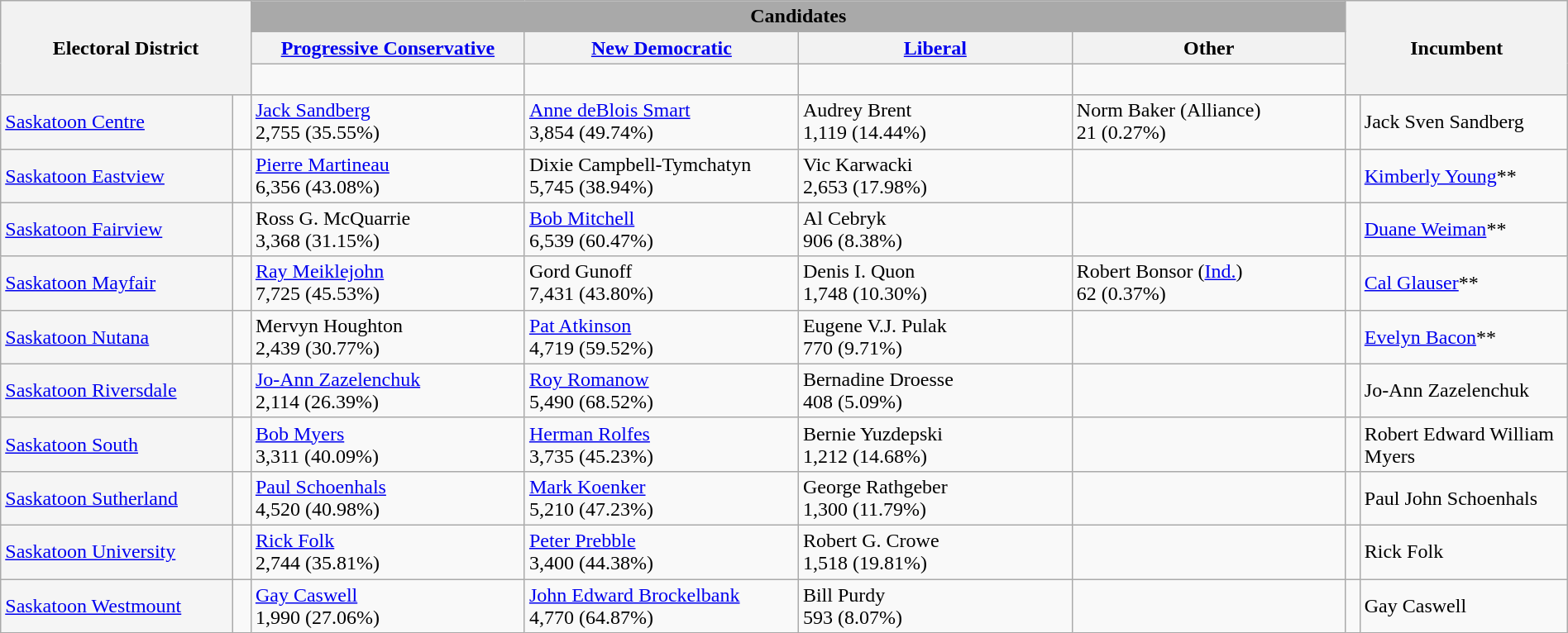<table class="wikitable" style="width:100%">
<tr>
<th style="width:16%;" style="background:darkgrey;" rowspan=3 colspan=2>Electoral District</th>
<th style="background:darkgrey;" colspan=4>Candidates</th>
<th style="width:14%;" style="background:darkgrey;" rowspan=3 colspan=2>Incumbent</th>
</tr>
<tr>
<th width=17.5%><a href='#'>Progressive Conservative</a></th>
<th width=17.5%><a href='#'>New Democratic</a></th>
<th width=17.5%><a href='#'>Liberal</a></th>
<th width=17.5%>Other</th>
</tr>
<tr>
<td width=17.5% > </td>
<td width=17.5% > </td>
<td width=17.5% > </td>
<td width=17.5% > </td>
</tr>
<tr>
<td bgcolor=whitesmoke><a href='#'>Saskatoon Centre</a></td>
<td> </td>
<td><a href='#'>Jack Sandberg</a> <br>2,755 (35.55%)</td>
<td><a href='#'>Anne deBlois Smart</a> <br>3,854 (49.74%)</td>
<td>Audrey Brent <br>1,119 (14.44%)</td>
<td>Norm Baker (Alliance) <br>21 (0.27%)</td>
<td> </td>
<td>Jack Sven Sandberg</td>
</tr>
<tr>
<td bgcolor=whitesmoke><a href='#'>Saskatoon Eastview</a></td>
<td> </td>
<td><a href='#'>Pierre Martineau</a> <br>6,356 (43.08%)</td>
<td>Dixie Campbell-Tymchatyn <br>5,745 (38.94%)</td>
<td>Vic Karwacki <br>2,653 (17.98%)</td>
<td></td>
<td> </td>
<td><a href='#'>Kimberly Young</a>**</td>
</tr>
<tr>
<td bgcolor=whitesmoke><a href='#'>Saskatoon Fairview</a></td>
<td> </td>
<td>Ross G. McQuarrie <br>3,368 (31.15%)</td>
<td><a href='#'>Bob Mitchell</a> <br>6,539 (60.47%)</td>
<td>Al Cebryk <br>906 (8.38%)</td>
<td></td>
<td> </td>
<td><a href='#'>Duane Weiman</a>**</td>
</tr>
<tr>
<td bgcolor=whitesmoke><a href='#'>Saskatoon Mayfair</a></td>
<td> </td>
<td><a href='#'>Ray Meiklejohn</a> <br>7,725 (45.53%)</td>
<td>Gord Gunoff <br>7,431 (43.80%)</td>
<td>Denis I. Quon <br>1,748 (10.30%)</td>
<td>Robert Bonsor (<a href='#'>Ind.</a>) <br>62 (0.37%)</td>
<td> </td>
<td><a href='#'>Cal Glauser</a>**</td>
</tr>
<tr>
<td bgcolor=whitesmoke><a href='#'>Saskatoon Nutana</a></td>
<td> </td>
<td>Mervyn Houghton <br>2,439 (30.77%)</td>
<td><a href='#'>Pat Atkinson</a> <br>4,719 (59.52%)</td>
<td>Eugene V.J. Pulak <br>770 (9.71%)</td>
<td></td>
<td> </td>
<td><a href='#'>Evelyn Bacon</a>**</td>
</tr>
<tr>
<td bgcolor=whitesmoke><a href='#'>Saskatoon Riversdale</a></td>
<td> </td>
<td><a href='#'>Jo-Ann Zazelenchuk</a> <br>2,114 (26.39%)</td>
<td><a href='#'>Roy Romanow</a> <br>5,490 (68.52%)</td>
<td>Bernadine Droesse <br>408 (5.09%)</td>
<td></td>
<td> </td>
<td>Jo-Ann Zazelenchuk</td>
</tr>
<tr>
<td bgcolor=whitesmoke><a href='#'>Saskatoon South</a></td>
<td> </td>
<td><a href='#'>Bob Myers</a> <br>3,311 (40.09%)</td>
<td><a href='#'>Herman Rolfes</a> <br>3,735 (45.23%)</td>
<td>Bernie Yuzdepski <br>1,212 (14.68%)</td>
<td></td>
<td> </td>
<td>Robert Edward William Myers</td>
</tr>
<tr>
<td bgcolor=whitesmoke><a href='#'>Saskatoon Sutherland</a></td>
<td> </td>
<td><a href='#'>Paul Schoenhals</a> <br>4,520 (40.98%)</td>
<td><a href='#'>Mark Koenker</a> <br>5,210 (47.23%)</td>
<td>George Rathgeber <br>1,300 (11.79%)</td>
<td></td>
<td> </td>
<td>Paul John Schoenhals</td>
</tr>
<tr>
<td bgcolor=whitesmoke><a href='#'>Saskatoon University</a></td>
<td> </td>
<td><a href='#'>Rick Folk</a> <br>2,744 (35.81%)</td>
<td><a href='#'>Peter Prebble</a> <br>3,400 (44.38%)</td>
<td>Robert G. Crowe <br>1,518 (19.81%)</td>
<td></td>
<td> </td>
<td>Rick Folk</td>
</tr>
<tr>
<td bgcolor=whitesmoke><a href='#'>Saskatoon Westmount</a></td>
<td> </td>
<td><a href='#'>Gay Caswell</a><br>1,990 (27.06%)</td>
<td><a href='#'>John Edward Brockelbank</a> <br>4,770 (64.87%)</td>
<td>Bill Purdy <br>593 (8.07%)</td>
<td></td>
<td> </td>
<td>Gay Caswell</td>
</tr>
</table>
